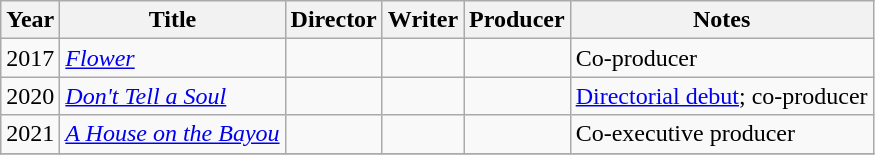<table class="wikitable">
<tr>
<th>Year</th>
<th>Title</th>
<th>Director</th>
<th>Writer</th>
<th>Producer</th>
<th>Notes</th>
</tr>
<tr>
<td>2017</td>
<td><em><a href='#'>Flower</a></em></td>
<td></td>
<td></td>
<td></td>
<td>Co-producer</td>
</tr>
<tr>
<td>2020</td>
<td><em><a href='#'>Don't Tell a Soul</a></em></td>
<td></td>
<td></td>
<td></td>
<td><a href='#'>Directorial debut</a>; co-producer</td>
</tr>
<tr>
<td>2021</td>
<td><em><a href='#'>A House on the Bayou</a></em></td>
<td></td>
<td></td>
<td></td>
<td>Co-executive producer</td>
</tr>
<tr>
</tr>
</table>
